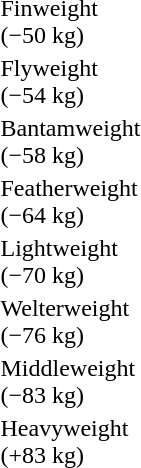<table>
<tr>
<td rowspan=2>Finweight<br>(−50 kg)</td>
<td rowspan=2></td>
<td rowspan=2></td>
<td></td>
</tr>
<tr>
<td></td>
</tr>
<tr>
<td rowspan=2>Flyweight<br>(−54 kg)</td>
<td rowspan=2></td>
<td rowspan=2></td>
<td></td>
</tr>
<tr>
<td></td>
</tr>
<tr>
<td rowspan=2>Bantamweight<br>(−58 kg)</td>
<td rowspan=2></td>
<td rowspan=2></td>
<td></td>
</tr>
<tr>
<td></td>
</tr>
<tr>
<td rowspan=2>Featherweight<br>(−64 kg)</td>
<td rowspan=2></td>
<td rowspan=2></td>
<td></td>
</tr>
<tr>
<td></td>
</tr>
<tr>
<td rowspan=2>Lightweight<br>(−70 kg)</td>
<td rowspan=2></td>
<td rowspan=2></td>
<td></td>
</tr>
<tr>
<td></td>
</tr>
<tr>
<td rowspan=2>Welterweight<br>(−76 kg)</td>
<td rowspan=2></td>
<td rowspan=2></td>
<td></td>
</tr>
<tr>
<td></td>
</tr>
<tr>
<td rowspan=2>Middleweight <br>(−83 kg)</td>
<td rowspan=2></td>
<td rowspan=2></td>
<td></td>
</tr>
<tr>
<td></td>
</tr>
<tr>
<td rowspan=2>Heavyweight <br>(+83 kg)</td>
<td rowspan=2></td>
<td rowspan=2></td>
<td></td>
</tr>
<tr>
<td></td>
</tr>
</table>
